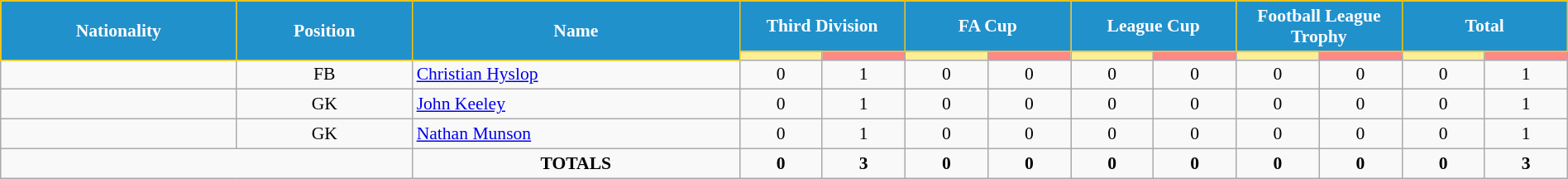<table class="wikitable" style="text-align:center; font-size:90%; width:100%;">
<tr>
<th rowspan="2" style="background:#2191CC; color:white; border:1px solid #F7C408; text-align:center;">Nationality</th>
<th rowspan="2" style="background:#2191CC; color:white; border:1px solid #F7C408; text-align:center;">Position</th>
<th rowspan="2" style="background:#2191CC; color:white; border:1px solid #F7C408; text-align:center;">Name</th>
<th colspan="2" style="background:#2191CC; color:white; border:1px solid #F7C408; text-align:center;">Third Division</th>
<th colspan="2" style="background:#2191CC; color:white; border:1px solid #F7C408; text-align:center;">FA Cup</th>
<th colspan="2" style="background:#2191CC; color:white; border:1px solid #F7C408; text-align:center;">League Cup</th>
<th colspan="2" style="background:#2191CC; color:white; border:1px solid #F7C408; text-align:center;">Football League Trophy</th>
<th colspan="2" style="background:#2191CC; color:white; border:1px solid #F7C408; text-align:center;">Total</th>
</tr>
<tr>
<th width=60 style="background: #FFEE99"></th>
<th width=60 style="background: #FF8888"></th>
<th width=60 style="background: #FFEE99"></th>
<th width=60 style="background: #FF8888"></th>
<th width=60 style="background: #FFEE99"></th>
<th width=60 style="background: #FF8888"></th>
<th width=60 style="background: #FFEE99"></th>
<th width=60 style="background: #FF8888"></th>
<th width=60 style="background: #FFEE99"></th>
<th width=60 style="background: #FF8888"></th>
</tr>
<tr>
<td></td>
<td>FB</td>
<td align="left"><a href='#'>Christian Hyslop</a></td>
<td>0</td>
<td>1</td>
<td>0</td>
<td>0</td>
<td>0</td>
<td>0</td>
<td>0</td>
<td>0</td>
<td>0</td>
<td>1</td>
</tr>
<tr>
<td></td>
<td>GK</td>
<td align="left"><a href='#'>John Keeley</a></td>
<td>0</td>
<td>1</td>
<td>0</td>
<td>0</td>
<td>0</td>
<td>0</td>
<td>0</td>
<td>0</td>
<td>0</td>
<td>1</td>
</tr>
<tr>
<td></td>
<td>GK</td>
<td align="left"><a href='#'>Nathan Munson</a></td>
<td>0</td>
<td>1</td>
<td>0</td>
<td>0</td>
<td>0</td>
<td>0</td>
<td>0</td>
<td>0</td>
<td>0</td>
<td>1</td>
</tr>
<tr>
<td colspan="2"></td>
<td><strong>TOTALS</strong></td>
<td><strong>0</strong></td>
<td><strong>3</strong></td>
<td><strong>0</strong></td>
<td><strong>0</strong></td>
<td><strong>0</strong></td>
<td><strong>0</strong></td>
<td><strong>0</strong></td>
<td><strong>0</strong></td>
<td><strong>0</strong></td>
<td><strong>3</strong></td>
</tr>
</table>
